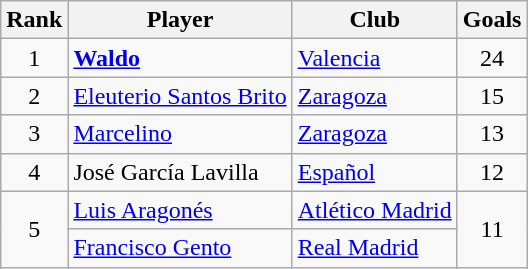<table class="wikitable">
<tr>
<th>Rank</th>
<th>Player</th>
<th>Club</th>
<th>Goals</th>
</tr>
<tr>
<td style="text-align:center">1</td>
<td> <strong><a href='#'>Waldo</a></strong></td>
<td><a href='#'>Valencia</a></td>
<td style="text-align:center">24</td>
</tr>
<tr>
<td style="text-align:center">2</td>
<td> <a href='#'>Eleuterio Santos Brito</a></td>
<td><a href='#'>Zaragoza</a></td>
<td style="text-align:center">15</td>
</tr>
<tr>
<td style="text-align:center">3</td>
<td> <a href='#'>Marcelino</a></td>
<td><a href='#'>Zaragoza</a></td>
<td style="text-align:center">13</td>
</tr>
<tr>
<td style="text-align:center">4</td>
<td> José García Lavilla</td>
<td><a href='#'>Español</a></td>
<td style="text-align:center">12</td>
</tr>
<tr>
<td style="text-align:center" rowspan="2">5</td>
<td> <a href='#'>Luis Aragonés</a></td>
<td><a href='#'>Atlético Madrid</a></td>
<td style="text-align:center" rowspan="2">11</td>
</tr>
<tr>
<td> <a href='#'>Francisco Gento</a></td>
<td><a href='#'>Real Madrid</a></td>
</tr>
</table>
